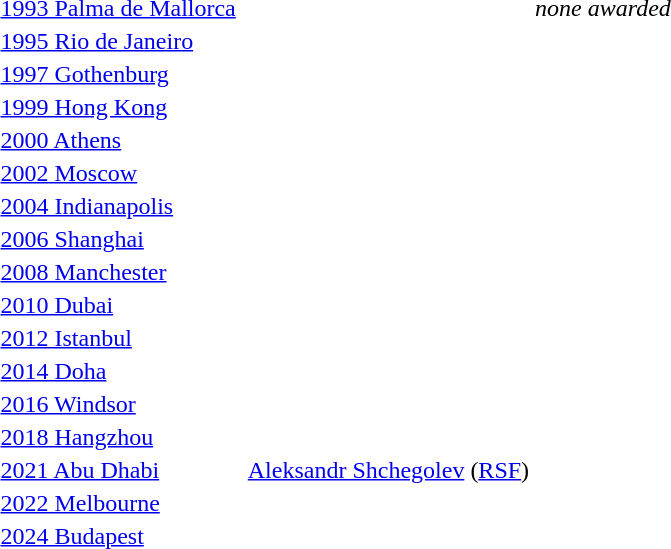<table>
<tr>
<td rowspan=2><a href='#'>1993 Palma de Mallorca</a></td>
<td rowspan=2></td>
<td></td>
<td rowspan=2><em>none awarded</em></td>
</tr>
<tr>
<td></td>
</tr>
<tr>
<td><a href='#'>1995 Rio de Janeiro</a></td>
<td></td>
<td></td>
<td></td>
</tr>
<tr>
<td><a href='#'>1997 Gothenburg</a></td>
<td></td>
<td></td>
<td></td>
</tr>
<tr>
<td><a href='#'>1999 Hong Kong</a></td>
<td></td>
<td></td>
<td></td>
</tr>
<tr>
<td><a href='#'>2000 Athens</a></td>
<td></td>
<td></td>
<td></td>
</tr>
<tr>
<td><a href='#'>2002 Moscow</a></td>
<td></td>
<td></td>
<td></td>
</tr>
<tr>
<td><a href='#'>2004 Indianapolis</a></td>
<td></td>
<td></td>
<td></td>
</tr>
<tr>
<td><a href='#'>2006 Shanghai</a></td>
<td></td>
<td></td>
<td></td>
</tr>
<tr>
<td><a href='#'>2008 Manchester</a></td>
<td></td>
<td></td>
<td></td>
</tr>
<tr>
<td><a href='#'>2010 Dubai</a></td>
<td></td>
<td></td>
<td></td>
</tr>
<tr>
<td><a href='#'>2012 Istanbul</a></td>
<td></td>
<td></td>
<td></td>
</tr>
<tr>
<td><a href='#'>2014 Doha</a></td>
<td></td>
<td></td>
<td></td>
</tr>
<tr>
<td><a href='#'>2016 Windsor</a></td>
<td></td>
<td></td>
<td></td>
</tr>
<tr>
<td><a href='#'>2018 Hangzhou</a></td>
<td></td>
<td></td>
<td></td>
</tr>
<tr>
<td><a href='#'>2021 Abu Dhabi</a></td>
<td></td>
<td><a href='#'>Aleksandr Shchegolev</a> (<a href='#'>RSF</a>)</td>
<td></td>
</tr>
<tr>
<td><a href='#'>2022 Melbourne</a></td>
<td></td>
<td></td>
<td></td>
</tr>
<tr>
<td><a href='#'>2024 Budapest</a></td>
<td></td>
<td></td>
<td></td>
</tr>
</table>
